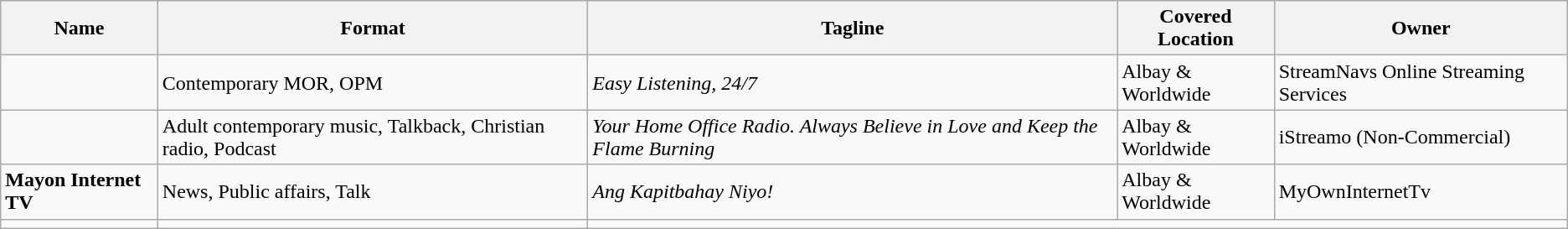<table class="wikitable">
<tr>
<th>Name</th>
<th>Format</th>
<th>Tagline</th>
<th>Covered Location</th>
<th>Owner</th>
</tr>
<tr>
<td><strong></strong></td>
<td>Contemporary MOR, OPM</td>
<td><em>Easy Listening, 24/7</em></td>
<td>Albay & Worldwide</td>
<td>StreamNavs Online Streaming Services</td>
</tr>
<tr>
<td><strong></strong></td>
<td>Adult contemporary music, Talkback, Christian radio, Podcast</td>
<td><em>Your Home Office Radio. Always Believe in Love and Keep the Flame Burning</em></td>
<td>Albay & Worldwide</td>
<td>iStreamo (Non-Commercial)</td>
</tr>
<tr>
<td><strong>Mayon Internet TV</strong></td>
<td>News, Public affairs, Talk</td>
<td><em>Ang Kapitbahay Niyo!</em></td>
<td>Albay & Worldwide</td>
<td>MyOwnInternetTv</td>
</tr>
<tr>
<td></td>
<td></td>
</tr>
</table>
